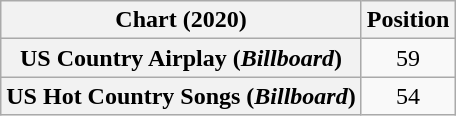<table class="wikitable sortable plainrowheaders" style="text-align:center">
<tr>
<th scope="col">Chart (2020)</th>
<th scope="col">Position</th>
</tr>
<tr>
<th scope="row">US Country Airplay (<em>Billboard</em>)</th>
<td>59</td>
</tr>
<tr>
<th scope="row">US Hot Country Songs (<em>Billboard</em>)</th>
<td>54</td>
</tr>
</table>
